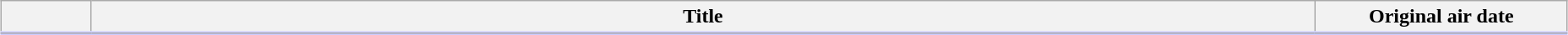<table class="plainrowheaders wikitable" style="width:98%; margin:auto; background:#FFF">
<tr style="border-bottom: 3px solid #CCF;">
<th style="width:4em;"></th>
<th>Title</th>
<th style="width:12em;">Original air date</th>
</tr>
<tr>
</tr>
</table>
